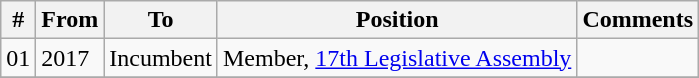<table class="wikitable sortable">
<tr>
<th>#</th>
<th>From</th>
<th>To</th>
<th>Position</th>
<th>Comments</th>
</tr>
<tr>
<td>01</td>
<td>2017</td>
<td>Incumbent</td>
<td>Member, <a href='#'>17th Legislative Assembly</a></td>
<td></td>
</tr>
<tr>
</tr>
</table>
